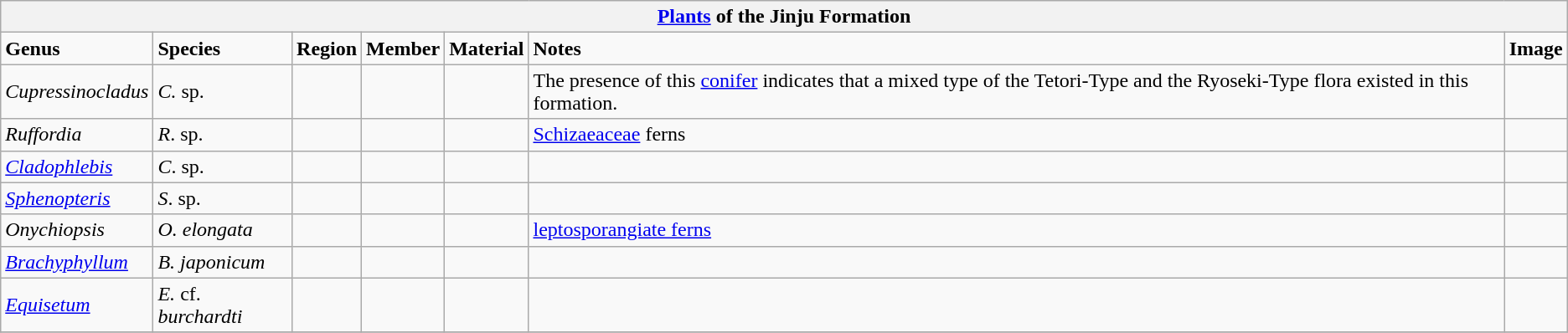<table class="wikitable">
<tr>
<th colspan="7"><a href='#'>Plants</a> of the Jinju Formation</th>
</tr>
<tr>
<td><strong>Genus</strong></td>
<td><strong>Species</strong></td>
<td><strong>Region</strong></td>
<td><strong>Member</strong></td>
<td><strong>Material</strong></td>
<td><strong>Notes</strong></td>
<td><strong>Image</strong></td>
</tr>
<tr>
<td><em>Cupressinocladus</em></td>
<td><em>C.</em> sp.</td>
<td></td>
<td></td>
<td></td>
<td>The presence of this <a href='#'>conifer</a> indicates that a mixed type of the Tetori-Type and the Ryoseki-Type flora existed in this formation.</td>
<td></td>
</tr>
<tr>
<td><em>Ruffordia</em></td>
<td><em>R</em>. sp.</td>
<td></td>
<td></td>
<td></td>
<td><a href='#'>Schizaeaceae</a> ferns</td>
<td></td>
</tr>
<tr>
<td><em><a href='#'>Cladophlebis</a></em></td>
<td><em>C</em>. sp.</td>
<td></td>
<td></td>
<td></td>
<td></td>
<td></td>
</tr>
<tr>
<td><em><a href='#'>Sphenopteris</a></em></td>
<td><em>S</em>. sp.</td>
<td></td>
<td></td>
<td></td>
<td></td>
<td></td>
</tr>
<tr>
<td><em>Onychiopsis</em></td>
<td><em>O. elongata</em></td>
<td></td>
<td></td>
<td></td>
<td><a href='#'>leptosporangiate ferns</a></td>
<td></td>
</tr>
<tr>
<td><em><a href='#'>Brachyphyllum</a></em></td>
<td><em>B. japonicum</em></td>
<td></td>
<td></td>
<td></td>
<td></td>
<td></td>
</tr>
<tr>
<td><em><a href='#'>Equisetum</a></em></td>
<td><em>E.</em> cf. <em>burchardti</em></td>
<td></td>
<td></td>
<td></td>
<td></td>
<td></td>
</tr>
<tr>
</tr>
</table>
